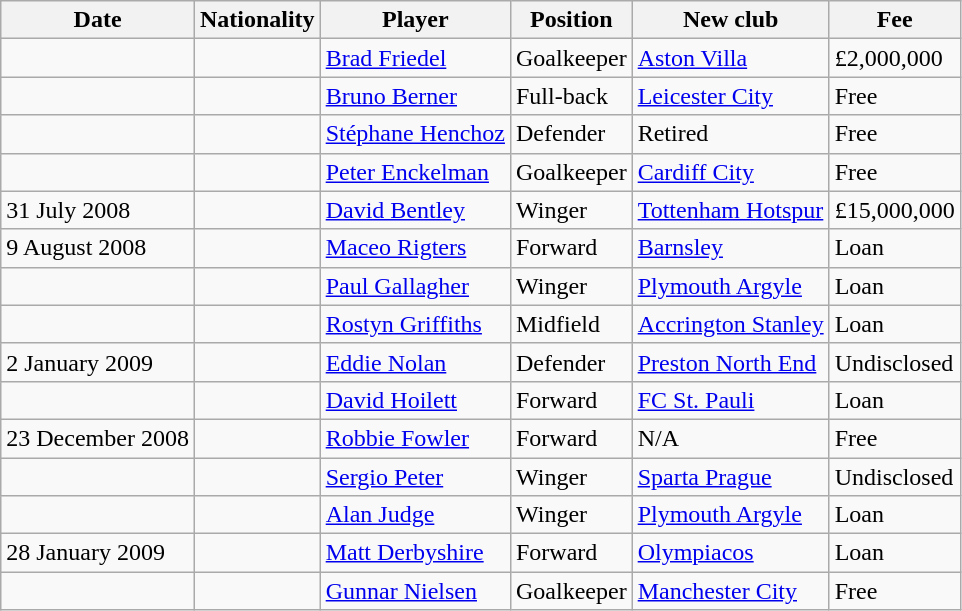<table class="wikitable sortable">
<tr>
<th>Date</th>
<th>Nationality</th>
<th>Player</th>
<th>Position</th>
<th>New club</th>
<th>Fee</th>
</tr>
<tr>
<td></td>
<td align=center></td>
<td><a href='#'>Brad Friedel</a></td>
<td>Goalkeeper</td>
<td><a href='#'>Aston Villa</a></td>
<td>£2,000,000</td>
</tr>
<tr>
<td></td>
<td align=center></td>
<td><a href='#'>Bruno Berner</a></td>
<td>Full-back</td>
<td><a href='#'>Leicester City</a></td>
<td>Free</td>
</tr>
<tr>
<td></td>
<td align=center></td>
<td><a href='#'>Stéphane Henchoz</a></td>
<td>Defender</td>
<td>Retired</td>
<td>Free</td>
</tr>
<tr>
<td></td>
<td align=center></td>
<td><a href='#'>Peter Enckelman</a></td>
<td>Goalkeeper</td>
<td><a href='#'>Cardiff City</a></td>
<td>Free</td>
</tr>
<tr>
<td>31 July 2008</td>
<td align=center></td>
<td><a href='#'>David Bentley</a></td>
<td>Winger</td>
<td><a href='#'>Tottenham Hotspur</a></td>
<td>£15,000,000</td>
</tr>
<tr>
<td>9 August 2008</td>
<td align=center></td>
<td><a href='#'>Maceo Rigters</a></td>
<td>Forward</td>
<td><a href='#'>Barnsley</a></td>
<td>Loan</td>
</tr>
<tr>
<td></td>
<td align=center></td>
<td><a href='#'>Paul Gallagher</a></td>
<td>Winger</td>
<td><a href='#'>Plymouth Argyle</a></td>
<td>Loan</td>
</tr>
<tr>
<td></td>
<td align=center></td>
<td><a href='#'>Rostyn Griffiths</a></td>
<td>Midfield</td>
<td><a href='#'>Accrington Stanley</a></td>
<td>Loan</td>
</tr>
<tr>
<td>2 January 2009</td>
<td align=center></td>
<td><a href='#'>Eddie Nolan</a></td>
<td>Defender</td>
<td><a href='#'>Preston North End</a></td>
<td>Undisclosed</td>
</tr>
<tr>
<td></td>
<td align=center></td>
<td><a href='#'>David Hoilett</a></td>
<td>Forward</td>
<td><a href='#'>FC St. Pauli</a></td>
<td>Loan</td>
</tr>
<tr>
<td>23 December 2008</td>
<td align=center></td>
<td><a href='#'>Robbie Fowler</a></td>
<td>Forward</td>
<td>N/A</td>
<td>Free</td>
</tr>
<tr>
<td></td>
<td align=center></td>
<td><a href='#'>Sergio Peter</a></td>
<td>Winger</td>
<td><a href='#'>Sparta Prague</a></td>
<td>Undisclosed</td>
</tr>
<tr>
<td></td>
<td align=center></td>
<td><a href='#'>Alan Judge</a></td>
<td>Winger</td>
<td><a href='#'>Plymouth Argyle</a></td>
<td>Loan</td>
</tr>
<tr>
<td>28 January 2009</td>
<td align=center></td>
<td><a href='#'>Matt Derbyshire</a></td>
<td>Forward</td>
<td><a href='#'>Olympiacos</a></td>
<td>Loan</td>
</tr>
<tr>
<td></td>
<td align=center></td>
<td><a href='#'>Gunnar Nielsen</a></td>
<td>Goalkeeper</td>
<td><a href='#'>Manchester City</a></td>
<td>Free</td>
</tr>
</table>
